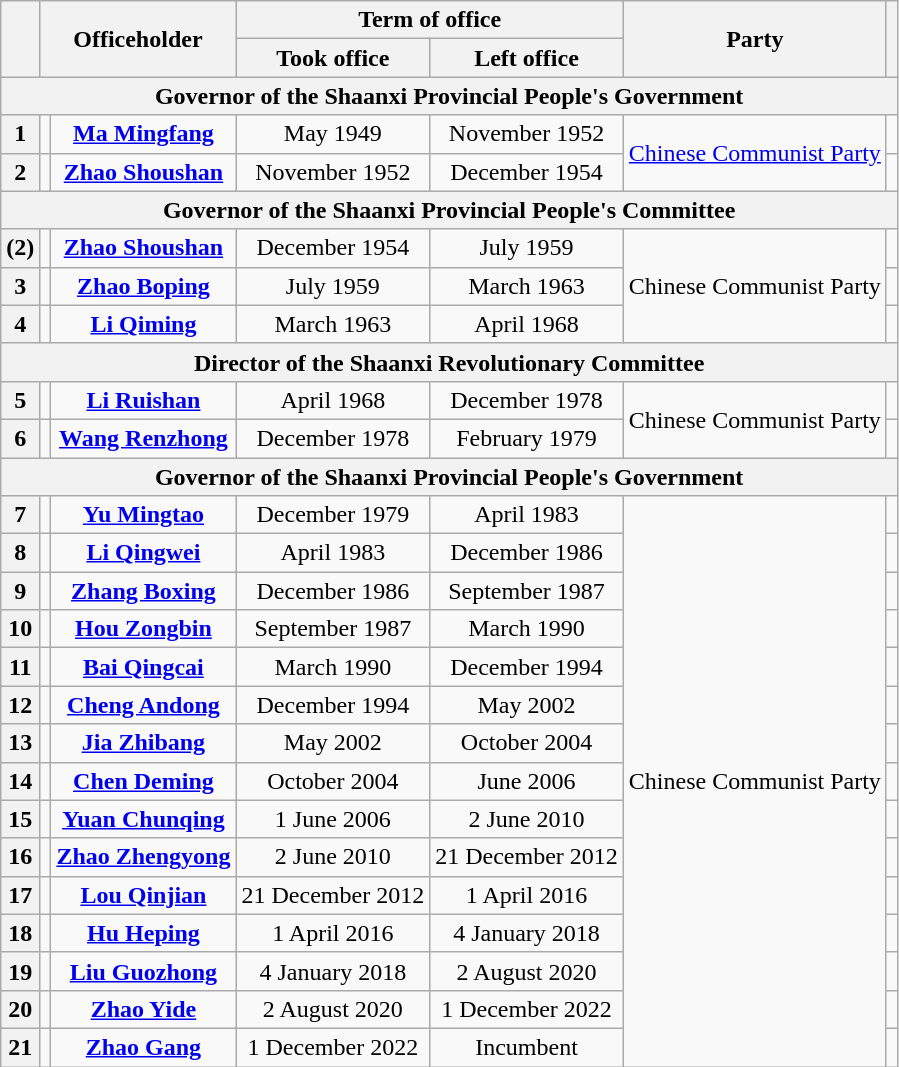<table class="wikitable" style="text-align:center">
<tr>
<th rowspan="2"></th>
<th colspan="2" rowspan="2">Officeholder</th>
<th colspan="2">Term of office</th>
<th rowspan="2">Party</th>
<th rowspan="2"></th>
</tr>
<tr>
<th>Took office</th>
<th>Left office</th>
</tr>
<tr>
<th colspan="7">Governor of the Shaanxi Provincial People's Government</th>
</tr>
<tr>
<th>1</th>
<td></td>
<td><strong><a href='#'>Ma Mingfang</a></strong><br></td>
<td>May 1949</td>
<td>November 1952</td>
<td rowspan="2"><a href='#'>Chinese Communist Party</a></td>
<td></td>
</tr>
<tr>
<th>2</th>
<td></td>
<td><strong><a href='#'>Zhao Shoushan</a></strong><br></td>
<td>November 1952</td>
<td>December 1954</td>
<td></td>
</tr>
<tr>
<th colspan="7">Governor of the Shaanxi Provincial People's Committee</th>
</tr>
<tr>
<th>(2)</th>
<td></td>
<td><strong><a href='#'>Zhao Shoushan</a></strong><br></td>
<td>December 1954</td>
<td>July 1959</td>
<td rowspan="3">Chinese Communist Party</td>
<td></td>
</tr>
<tr>
<th>3</th>
<td></td>
<td><strong><a href='#'>Zhao Boping</a></strong><br></td>
<td>July 1959</td>
<td>March 1963</td>
<td></td>
</tr>
<tr>
<th>4</th>
<td></td>
<td><strong><a href='#'>Li Qiming</a></strong><br></td>
<td>March 1963</td>
<td>April 1968</td>
<td></td>
</tr>
<tr>
<th colspan="7">Director of the Shaanxi Revolutionary Committee</th>
</tr>
<tr>
<th>5</th>
<td></td>
<td><strong><a href='#'>Li Ruishan</a></strong><br></td>
<td>April 1968</td>
<td>December 1978</td>
<td rowspan="2">Chinese Communist Party</td>
<td></td>
</tr>
<tr>
<th>6</th>
<td></td>
<td><strong><a href='#'>Wang Renzhong</a></strong><br></td>
<td>December 1978</td>
<td>February 1979</td>
<td></td>
</tr>
<tr>
<th colspan="7">Governor of the Shaanxi Provincial People's Government</th>
</tr>
<tr>
<th>7</th>
<td></td>
<td><strong><a href='#'>Yu Mingtao</a></strong><br></td>
<td>December 1979</td>
<td>April 1983</td>
<td rowspan="15">Chinese Communist Party</td>
<td></td>
</tr>
<tr>
<th>8</th>
<td></td>
<td><strong><a href='#'>Li Qingwei</a></strong><br></td>
<td>April 1983</td>
<td>December 1986</td>
<td></td>
</tr>
<tr>
<th>9</th>
<td></td>
<td><strong><a href='#'>Zhang Boxing</a></strong><br></td>
<td>December 1986</td>
<td>September 1987</td>
<td></td>
</tr>
<tr>
<th>10</th>
<td></td>
<td><strong><a href='#'>Hou Zongbin</a></strong><br></td>
<td>September 1987</td>
<td>March 1990</td>
<td></td>
</tr>
<tr>
<th>11</th>
<td></td>
<td><strong><a href='#'>Bai Qingcai</a></strong><br></td>
<td>March 1990</td>
<td>December 1994</td>
<td></td>
</tr>
<tr>
<th>12</th>
<td></td>
<td><strong><a href='#'>Cheng Andong</a></strong><br></td>
<td>December 1994</td>
<td>May 2002</td>
<td></td>
</tr>
<tr>
<th>13</th>
<td></td>
<td><strong><a href='#'>Jia Zhibang</a></strong><br></td>
<td>May 2002</td>
<td>October 2004</td>
<td></td>
</tr>
<tr>
<th>14</th>
<td></td>
<td><strong><a href='#'>Chen Deming</a></strong><br></td>
<td>October 2004</td>
<td>June 2006</td>
<td></td>
</tr>
<tr>
<th>15</th>
<td></td>
<td><strong><a href='#'>Yuan Chunqing</a></strong><br></td>
<td>1 June 2006</td>
<td>2 June 2010</td>
<td></td>
</tr>
<tr>
<th>16</th>
<td></td>
<td><strong><a href='#'>Zhao Zhengyong</a></strong><br></td>
<td>2 June 2010</td>
<td>21 December 2012</td>
<td></td>
</tr>
<tr>
<th>17</th>
<td></td>
<td><strong><a href='#'>Lou Qinjian</a></strong><br></td>
<td>21 December 2012</td>
<td>1 April 2016</td>
<td></td>
</tr>
<tr>
<th>18</th>
<td></td>
<td><strong><a href='#'>Hu Heping</a></strong><br></td>
<td>1 April 2016</td>
<td>4 January 2018</td>
<td></td>
</tr>
<tr>
<th>19</th>
<td></td>
<td><strong><a href='#'>Liu Guozhong</a></strong><br></td>
<td>4 January 2018</td>
<td>2 August 2020</td>
<td></td>
</tr>
<tr>
<th>20</th>
<td></td>
<td><strong><a href='#'>Zhao Yide</a></strong><br></td>
<td>2 August 2020</td>
<td>1 December 2022</td>
<td></td>
</tr>
<tr>
<th>21</th>
<td></td>
<td><strong><a href='#'>Zhao Gang</a></strong><br></td>
<td>1 December 2022</td>
<td>Incumbent</td>
<td></td>
</tr>
</table>
